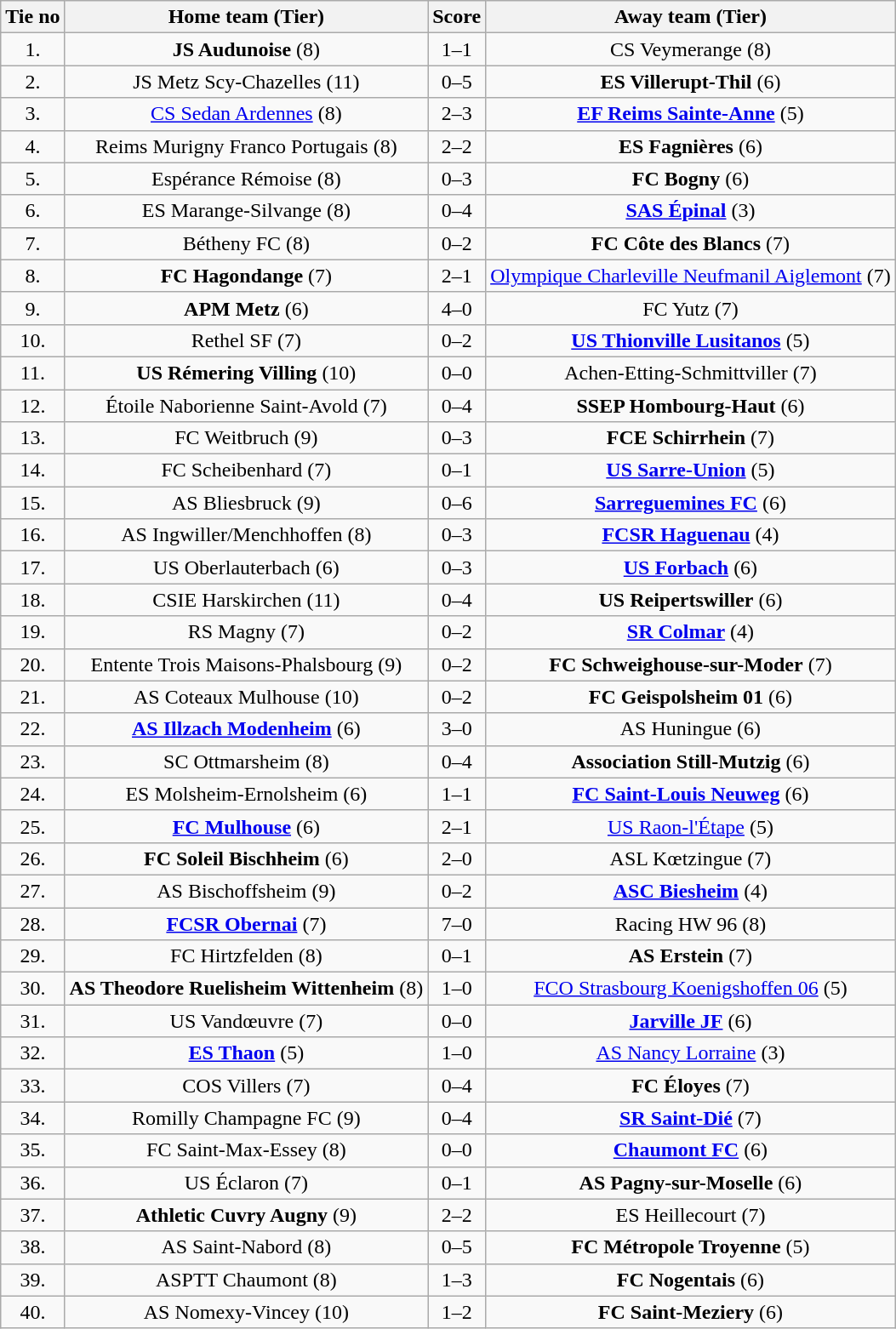<table class="wikitable" style="text-align: center">
<tr>
<th>Tie no</th>
<th>Home team (Tier)</th>
<th>Score</th>
<th>Away team (Tier)</th>
</tr>
<tr>
<td>1.</td>
<td><strong>JS Audunoise</strong> (8)</td>
<td>1–1 </td>
<td>CS Veymerange (8)</td>
</tr>
<tr>
<td>2.</td>
<td>JS Metz Scy-Chazelles (11)</td>
<td>0–5</td>
<td><strong>ES Villerupt-Thil</strong> (6)</td>
</tr>
<tr>
<td>3.</td>
<td><a href='#'>CS Sedan Ardennes</a> (8)</td>
<td>2–3</td>
<td><strong><a href='#'>EF Reims Sainte-Anne</a></strong> (5)</td>
</tr>
<tr>
<td>4.</td>
<td>Reims Murigny Franco Portugais (8)</td>
<td>2–2 </td>
<td><strong>ES Fagnières</strong> (6)</td>
</tr>
<tr>
<td>5.</td>
<td>Espérance Rémoise (8)</td>
<td>0–3</td>
<td><strong>FC Bogny</strong> (6)</td>
</tr>
<tr>
<td>6.</td>
<td>ES Marange-Silvange (8)</td>
<td>0–4</td>
<td><strong><a href='#'>SAS Épinal</a></strong> (3)</td>
</tr>
<tr>
<td>7.</td>
<td>Bétheny FC (8)</td>
<td>0–2</td>
<td><strong>FC Côte des Blancs</strong> (7)</td>
</tr>
<tr>
<td>8.</td>
<td><strong>FC Hagondange</strong> (7)</td>
<td>2–1</td>
<td><a href='#'>Olympique Charleville Neufmanil Aiglemont</a> (7)</td>
</tr>
<tr>
<td>9.</td>
<td><strong>APM Metz</strong> (6)</td>
<td>4–0</td>
<td>FC Yutz (7)</td>
</tr>
<tr>
<td>10.</td>
<td>Rethel SF (7)</td>
<td>0–2</td>
<td><strong><a href='#'>US Thionville Lusitanos</a></strong> (5)</td>
</tr>
<tr>
<td>11.</td>
<td><strong>US Rémering Villing</strong> (10)</td>
<td>0–0 </td>
<td>Achen-Etting-Schmittviller (7)</td>
</tr>
<tr>
<td>12.</td>
<td>Étoile Naborienne Saint-Avold (7)</td>
<td>0–4</td>
<td><strong>SSEP Hombourg-Haut</strong> (6)</td>
</tr>
<tr>
<td>13.</td>
<td>FC Weitbruch (9)</td>
<td>0–3</td>
<td><strong>FCE Schirrhein</strong> (7)</td>
</tr>
<tr>
<td>14.</td>
<td>FC Scheibenhard (7)</td>
<td>0–1</td>
<td><strong><a href='#'>US Sarre-Union</a></strong> (5)</td>
</tr>
<tr>
<td>15.</td>
<td>AS Bliesbruck (9)</td>
<td>0–6</td>
<td><strong><a href='#'>Sarreguemines FC</a></strong> (6)</td>
</tr>
<tr>
<td>16.</td>
<td>AS Ingwiller/Menchhoffen (8)</td>
<td>0–3</td>
<td><strong><a href='#'>FCSR Haguenau</a></strong> (4)</td>
</tr>
<tr>
<td>17.</td>
<td>US Oberlauterbach (6)</td>
<td>0–3</td>
<td><strong><a href='#'>US Forbach</a></strong> (6)</td>
</tr>
<tr>
<td>18.</td>
<td>CSIE Harskirchen (11)</td>
<td>0–4</td>
<td><strong>US Reipertswiller</strong> (6)</td>
</tr>
<tr>
<td>19.</td>
<td>RS Magny (7)</td>
<td>0–2</td>
<td><strong><a href='#'>SR Colmar</a></strong> (4)</td>
</tr>
<tr>
<td>20.</td>
<td>Entente Trois Maisons-Phalsbourg (9)</td>
<td>0–2</td>
<td><strong>FC Schweighouse-sur-Moder</strong> (7)</td>
</tr>
<tr>
<td>21.</td>
<td>AS Coteaux Mulhouse (10)</td>
<td>0–2</td>
<td><strong>FC Geispolsheim 01</strong> (6)</td>
</tr>
<tr>
<td>22.</td>
<td><strong><a href='#'>AS Illzach Modenheim</a></strong> (6)</td>
<td>3–0</td>
<td>AS Huningue (6)</td>
</tr>
<tr>
<td>23.</td>
<td>SC Ottmarsheim (8)</td>
<td>0–4</td>
<td><strong>Association Still-Mutzig</strong> (6)</td>
</tr>
<tr>
<td>24.</td>
<td>ES Molsheim-Ernolsheim (6)</td>
<td>1–1 </td>
<td><strong><a href='#'>FC Saint-Louis Neuweg</a></strong> (6)</td>
</tr>
<tr>
<td>25.</td>
<td><strong><a href='#'>FC Mulhouse</a></strong> (6)</td>
<td>2–1</td>
<td><a href='#'>US Raon-l'Étape</a> (5)</td>
</tr>
<tr>
<td>26.</td>
<td><strong>FC Soleil Bischheim</strong> (6)</td>
<td>2–0</td>
<td>ASL Kœtzingue (7)</td>
</tr>
<tr>
<td>27.</td>
<td>AS Bischoffsheim (9)</td>
<td>0–2</td>
<td><strong><a href='#'>ASC Biesheim</a></strong> (4)</td>
</tr>
<tr>
<td>28.</td>
<td><strong><a href='#'>FCSR Obernai</a></strong> (7)</td>
<td>7–0</td>
<td>Racing HW 96 (8)</td>
</tr>
<tr>
<td>29.</td>
<td>FC Hirtzfelden (8)</td>
<td>0–1</td>
<td><strong>AS Erstein</strong> (7)</td>
</tr>
<tr>
<td>30.</td>
<td><strong>AS Theodore Ruelisheim Wittenheim</strong> (8)</td>
<td>1–0</td>
<td><a href='#'>FCO Strasbourg Koenigshoffen 06</a> (5)</td>
</tr>
<tr>
<td>31.</td>
<td>US Vandœuvre (7)</td>
<td>0–0 </td>
<td><strong><a href='#'>Jarville JF</a></strong> (6)</td>
</tr>
<tr>
<td>32.</td>
<td><strong><a href='#'>ES Thaon</a></strong> (5)</td>
<td>1–0</td>
<td><a href='#'>AS Nancy Lorraine</a> (3)</td>
</tr>
<tr>
<td>33.</td>
<td>COS Villers (7)</td>
<td>0–4</td>
<td><strong>FC Éloyes</strong> (7)</td>
</tr>
<tr>
<td>34.</td>
<td>Romilly Champagne FC (9)</td>
<td>0–4</td>
<td><strong><a href='#'>SR Saint-Dié</a></strong> (7)</td>
</tr>
<tr>
<td>35.</td>
<td>FC Saint-Max-Essey (8)</td>
<td>0–0 </td>
<td><strong><a href='#'>Chaumont FC</a></strong> (6)</td>
</tr>
<tr>
<td>36.</td>
<td>US Éclaron (7)</td>
<td>0–1</td>
<td><strong>AS Pagny-sur-Moselle</strong> (6)</td>
</tr>
<tr>
<td>37.</td>
<td><strong>Athletic Cuvry Augny</strong> (9)</td>
<td>2–2 </td>
<td>ES Heillecourt (7)</td>
</tr>
<tr>
<td>38.</td>
<td>AS Saint-Nabord (8)</td>
<td>0–5</td>
<td><strong>FC Métropole Troyenne</strong> (5)</td>
</tr>
<tr>
<td>39.</td>
<td>ASPTT Chaumont (8)</td>
<td>1–3</td>
<td><strong>FC Nogentais</strong> (6)</td>
</tr>
<tr>
<td>40.</td>
<td>AS Nomexy-Vincey (10)</td>
<td>1–2</td>
<td><strong>FC Saint-Meziery</strong> (6)</td>
</tr>
</table>
